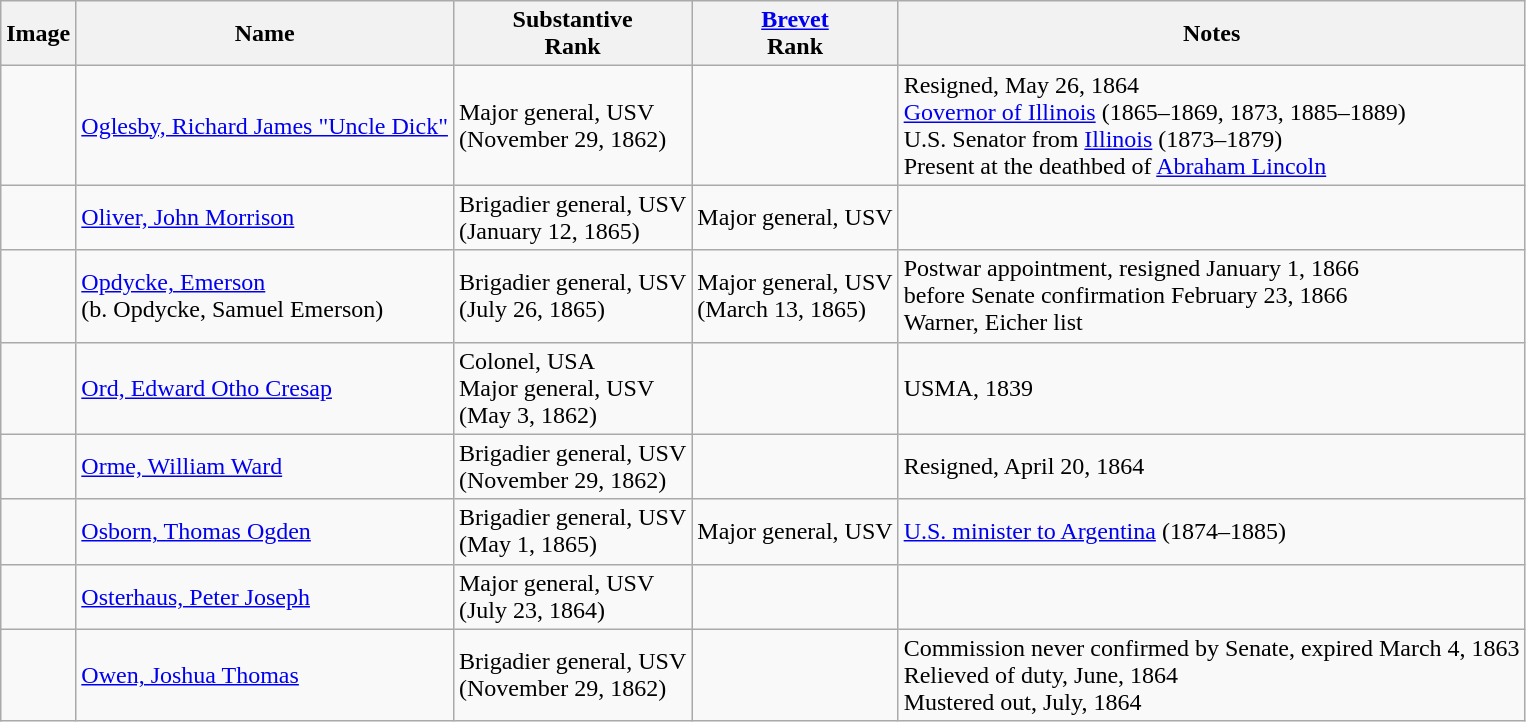<table class="wikitable sortable">
<tr>
<th class="unsortable">Image</th>
<th>Name</th>
<th>Substantive<br>Rank</th>
<th><a href='#'>Brevet</a><br>Rank</th>
<th class="unsortable">Notes</th>
</tr>
<tr>
<td></td>
<td><a href='#'>Oglesby, Richard James "Uncle Dick"</a></td>
<td>Major general, USV<br>(November 29, 1862)</td>
<td></td>
<td>Resigned, May 26, 1864<br><a href='#'>Governor of Illinois</a> (1865–1869, 1873, 1885–1889)<br>U.S. Senator from <a href='#'>Illinois</a> (1873–1879)<br>Present at the deathbed of <a href='#'>Abraham Lincoln</a></td>
</tr>
<tr>
<td></td>
<td><a href='#'>Oliver, John Morrison</a></td>
<td>Brigadier general, USV<br>(January 12, 1865)</td>
<td>Major general, USV</td>
<td></td>
</tr>
<tr>
<td></td>
<td><a href='#'>Opdycke, Emerson</a><br>(b. Opdycke, Samuel Emerson)</td>
<td>Brigadier general, USV<br>(July 26, 1865)</td>
<td>Major general, USV<br>(March 13, 1865)</td>
<td>Postwar appointment, resigned January 1, 1866<br>before Senate confirmation February 23, 1866<br>Warner, Eicher list</td>
</tr>
<tr>
<td></td>
<td><a href='#'>Ord, Edward Otho Cresap</a></td>
<td>Colonel, USA<br>Major general, USV<br>(May 3, 1862)</td>
<td></td>
<td>USMA, 1839</td>
</tr>
<tr>
<td></td>
<td><a href='#'>Orme, William Ward</a></td>
<td>Brigadier general, USV<br>(November 29, 1862)</td>
<td></td>
<td>Resigned, April 20, 1864</td>
</tr>
<tr>
<td></td>
<td><a href='#'>Osborn, Thomas Ogden</a></td>
<td>Brigadier general, USV<br>(May 1, 1865)</td>
<td>Major general, USV</td>
<td><a href='#'>U.S. minister to Argentina</a> (1874–1885)</td>
</tr>
<tr>
<td></td>
<td><a href='#'>Osterhaus, Peter Joseph</a></td>
<td>Major general, USV<br>(July 23, 1864)</td>
<td></td>
<td></td>
</tr>
<tr>
<td></td>
<td><a href='#'>Owen, Joshua Thomas</a></td>
<td>Brigadier general, USV<br>(November 29, 1862)</td>
<td></td>
<td>Commission never confirmed by Senate, expired March 4, 1863<br>Relieved of duty, June, 1864<br>Mustered out, July, 1864</td>
</tr>
</table>
